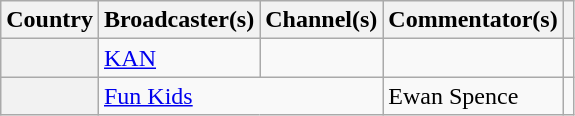<table class="wikitable plainrowheaders">
<tr>
<th scope="col">Country</th>
<th scope="col">Broadcaster(s)</th>
<th>Channel(s)</th>
<th scope="col">Commentator(s)</th>
<th scope="col"></th>
</tr>
<tr>
<th scope="row"></th>
<td><a href='#'>KAN</a></td>
<td></td>
<td></td>
<td></td>
</tr>
<tr>
<th scope="row"></th>
<td colspan="2"><a href='#'>Fun Kids</a></td>
<td>Ewan Spence</td>
<td></td>
</tr>
</table>
